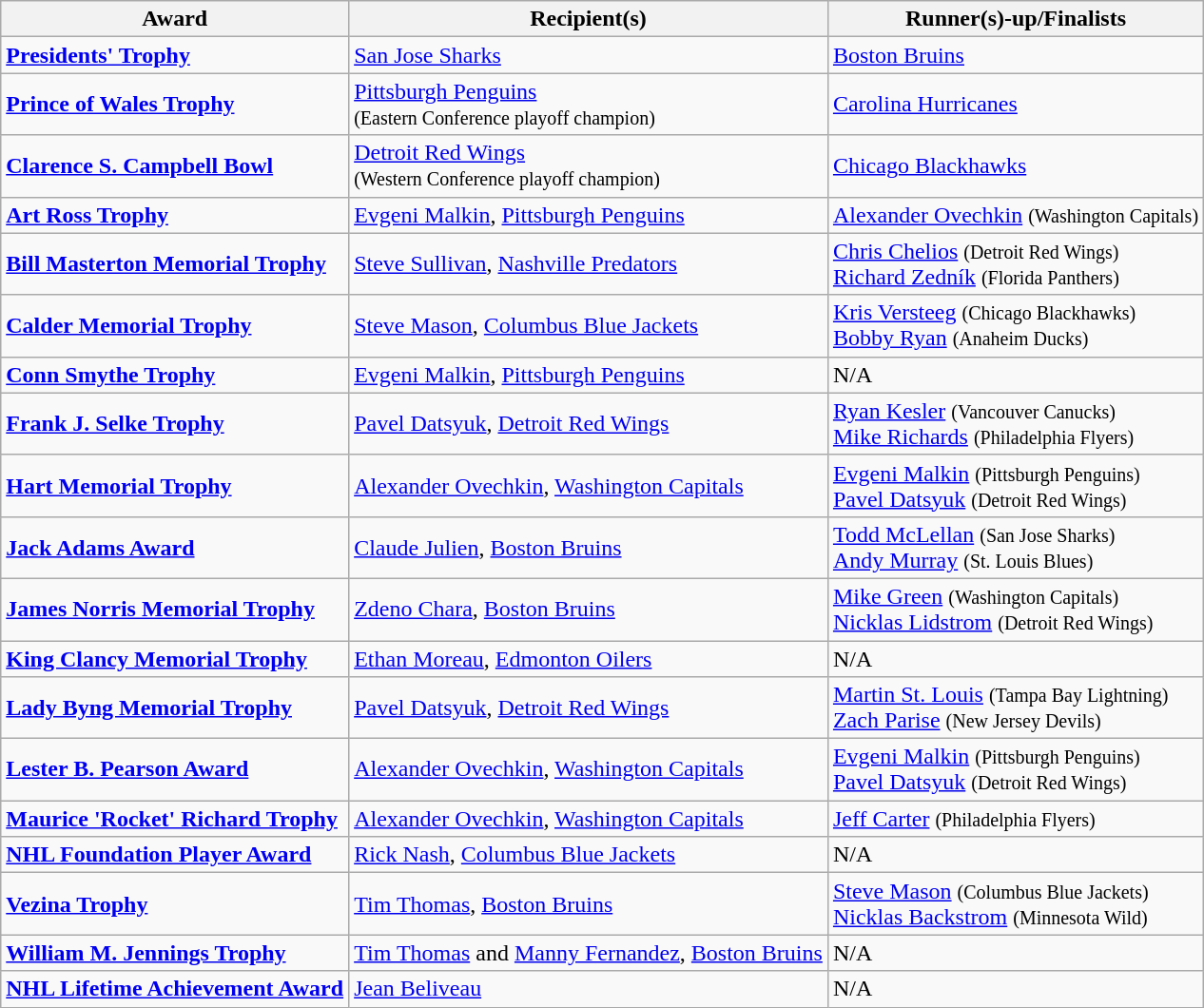<table class="wikitable">
<tr>
<th>Award</th>
<th>Recipient(s)</th>
<th>Runner(s)-up/Finalists</th>
</tr>
<tr>
<td><strong><a href='#'>Presidents' Trophy</a></strong></td>
<td><a href='#'>San Jose Sharks</a></td>
<td><a href='#'>Boston Bruins</a></td>
</tr>
<tr>
<td><strong><a href='#'>Prince of Wales Trophy</a></strong></td>
<td><a href='#'>Pittsburgh Penguins</a> <br><small>(Eastern Conference playoff champion)</small></td>
<td><a href='#'>Carolina Hurricanes</a></td>
</tr>
<tr>
<td><strong><a href='#'>Clarence S. Campbell Bowl</a></strong></td>
<td><a href='#'>Detroit Red Wings</a> <br><small>(Western Conference playoff champion)</small></td>
<td><a href='#'>Chicago Blackhawks</a></td>
</tr>
<tr>
<td><strong><a href='#'>Art Ross Trophy</a></strong></td>
<td><a href='#'>Evgeni Malkin</a>, <a href='#'>Pittsburgh Penguins</a></td>
<td><a href='#'>Alexander Ovechkin</a> <small>(Washington Capitals)</small></td>
</tr>
<tr>
<td><strong><a href='#'>Bill Masterton Memorial Trophy</a></strong></td>
<td><a href='#'>Steve Sullivan</a>, <a href='#'>Nashville Predators</a></td>
<td><a href='#'>Chris Chelios</a> <small>(Detroit Red Wings)</small><br><a href='#'>Richard Zedník</a> <small>(Florida Panthers)</small></td>
</tr>
<tr>
<td><strong><a href='#'>Calder Memorial Trophy</a></strong></td>
<td><a href='#'>Steve Mason</a>, <a href='#'>Columbus Blue Jackets</a></td>
<td><a href='#'>Kris Versteeg</a> <small>(Chicago Blackhawks)</small><br><a href='#'>Bobby Ryan</a> <small>(Anaheim Ducks)</small><br></td>
</tr>
<tr>
<td><strong><a href='#'>Conn Smythe Trophy</a></strong></td>
<td><a href='#'>Evgeni Malkin</a>, <a href='#'>Pittsburgh Penguins</a></td>
<td>N/A</td>
</tr>
<tr>
<td><strong><a href='#'>Frank J. Selke Trophy</a></strong></td>
<td><a href='#'>Pavel Datsyuk</a>, <a href='#'>Detroit Red Wings</a></td>
<td><a href='#'>Ryan Kesler</a> <small>(Vancouver Canucks)</small><br><a href='#'>Mike Richards</a> <small>(Philadelphia Flyers)</small></td>
</tr>
<tr>
<td><strong><a href='#'>Hart Memorial Trophy</a></strong></td>
<td><a href='#'>Alexander Ovechkin</a>, <a href='#'>Washington Capitals</a></td>
<td><a href='#'>Evgeni Malkin</a> <small>(Pittsburgh Penguins)</small><br><a href='#'>Pavel Datsyuk</a> <small>(Detroit Red Wings)</small></td>
</tr>
<tr>
<td><strong><a href='#'>Jack Adams Award</a></strong></td>
<td><a href='#'>Claude Julien</a>, <a href='#'>Boston Bruins</a></td>
<td><a href='#'>Todd McLellan</a> <small>(San Jose Sharks)</small><br><a href='#'>Andy Murray</a> <small>(St. Louis Blues)</small></td>
</tr>
<tr>
<td><strong><a href='#'>James Norris Memorial Trophy</a></strong></td>
<td><a href='#'>Zdeno Chara</a>, <a href='#'>Boston Bruins</a></td>
<td><a href='#'>Mike Green</a> <small>(Washington Capitals)</small><br><a href='#'>Nicklas Lidstrom</a> <small>(Detroit Red Wings)</small></td>
</tr>
<tr>
<td><strong><a href='#'>King Clancy Memorial Trophy</a></strong></td>
<td><a href='#'>Ethan Moreau</a>, <a href='#'>Edmonton Oilers</a></td>
<td>N/A</td>
</tr>
<tr>
<td><strong><a href='#'>Lady Byng Memorial Trophy</a></strong></td>
<td><a href='#'>Pavel Datsyuk</a>, <a href='#'>Detroit Red Wings</a></td>
<td><a href='#'>Martin St. Louis</a> <small>(Tampa Bay Lightning)</small><br><a href='#'>Zach Parise</a> <small>(New Jersey Devils)</small></td>
</tr>
<tr>
<td><strong><a href='#'>Lester B. Pearson Award</a></strong></td>
<td><a href='#'>Alexander Ovechkin</a>, <a href='#'>Washington Capitals</a></td>
<td><a href='#'>Evgeni Malkin</a> <small>(Pittsburgh Penguins)</small><br><a href='#'>Pavel Datsyuk</a> <small>(Detroit Red Wings)</small></td>
</tr>
<tr>
<td><strong><a href='#'>Maurice 'Rocket' Richard Trophy</a></strong></td>
<td><a href='#'>Alexander Ovechkin</a>, <a href='#'>Washington Capitals</a></td>
<td><a href='#'>Jeff Carter</a> <small>(Philadelphia Flyers)</small></td>
</tr>
<tr>
<td><strong><a href='#'>NHL Foundation Player Award</a></strong></td>
<td><a href='#'>Rick Nash</a>, <a href='#'>Columbus Blue Jackets</a></td>
<td>N/A</td>
</tr>
<tr>
<td><strong><a href='#'>Vezina Trophy</a></strong></td>
<td><a href='#'>Tim Thomas</a>, <a href='#'>Boston Bruins</a></td>
<td><a href='#'>Steve Mason</a> <small>(Columbus Blue Jackets)</small><br><a href='#'>Nicklas Backstrom</a> <small>(Minnesota Wild)</small></td>
</tr>
<tr>
<td><strong><a href='#'>William M. Jennings Trophy</a></strong></td>
<td><a href='#'>Tim Thomas</a> and <a href='#'>Manny Fernandez</a>, <a href='#'>Boston Bruins</a></td>
<td>N/A</td>
</tr>
<tr>
<td><strong><a href='#'>NHL Lifetime Achievement Award</a></strong></td>
<td><a href='#'>Jean Beliveau</a></td>
<td>N/A</td>
</tr>
</table>
